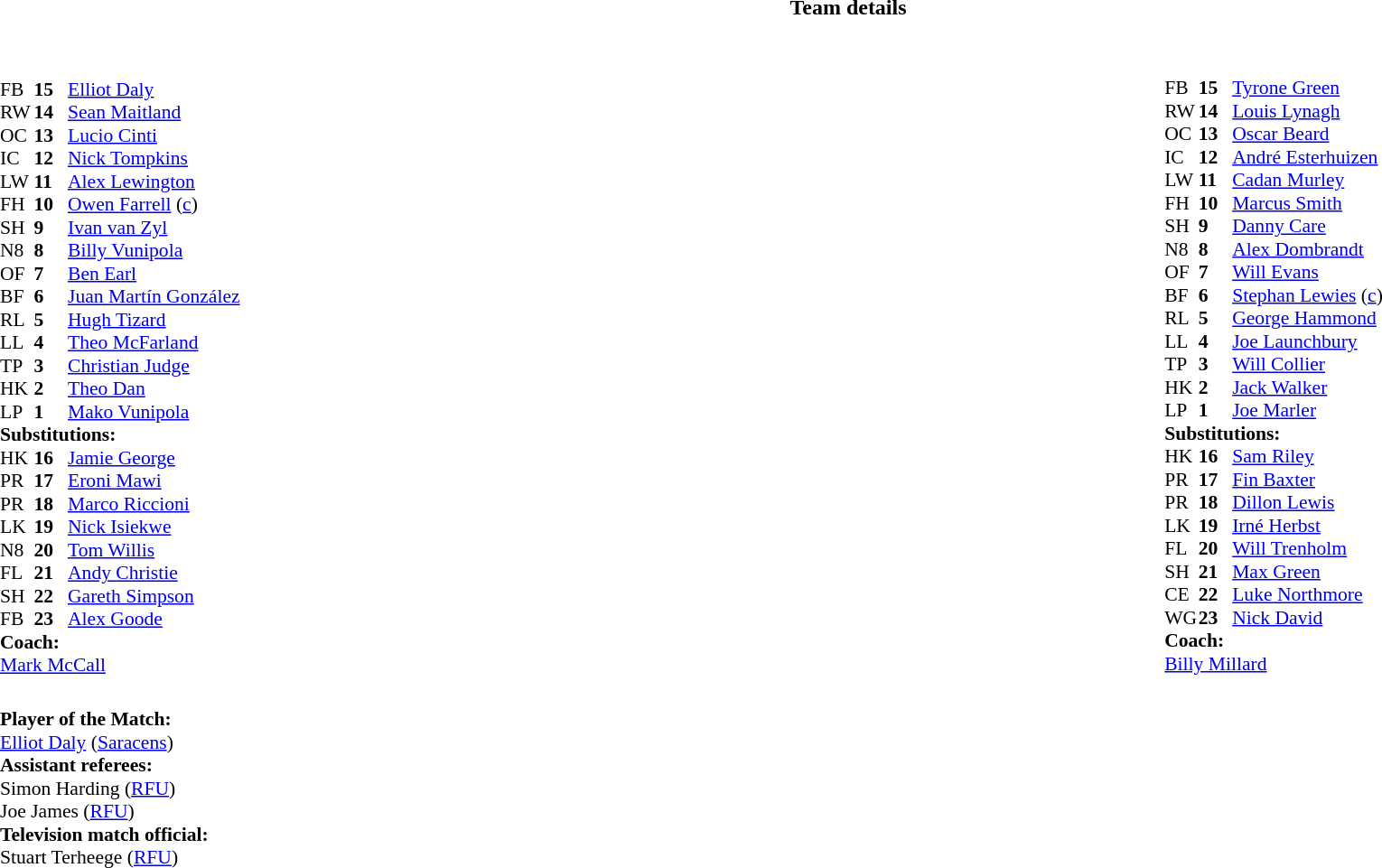<table border="0" style="width:100%;" class="collapsible collapsed">
<tr>
<th>Team details</th>
</tr>
<tr>
<td><br><table style="width:100%;">
<tr>
<td style="vertical-align:top; width:50%;"><br><table style="font-size: 90%" cellspacing="0" cellpadding="0">
<tr>
<th width="25"></th>
<th width="25"></th>
</tr>
<tr>
<td>FB</td>
<td><strong>15</strong></td>
<td> <a href='#'>Elliot Daly</a></td>
<td></td>
<td></td>
</tr>
<tr>
<td>RW</td>
<td><strong>14</strong></td>
<td> <a href='#'>Sean Maitland</a></td>
</tr>
<tr>
<td>OC</td>
<td><strong>13</strong></td>
<td> <a href='#'>Lucio Cinti</a></td>
</tr>
<tr>
<td>IC</td>
<td><strong>12</strong></td>
<td> <a href='#'>Nick Tompkins</a></td>
</tr>
<tr>
<td>LW</td>
<td><strong>11</strong></td>
<td> <a href='#'>Alex Lewington</a></td>
<td></td>
</tr>
<tr>
<td>FH</td>
<td><strong>10</strong></td>
<td> <a href='#'>Owen Farrell</a> (<a href='#'>c</a>)</td>
</tr>
<tr>
<td>SH</td>
<td><strong>9</strong></td>
<td> <a href='#'>Ivan van Zyl</a></td>
<td></td>
<td></td>
</tr>
<tr>
<td>N8</td>
<td><strong>8</strong></td>
<td> <a href='#'>Billy Vunipola</a></td>
<td></td>
<td></td>
</tr>
<tr>
<td>OF</td>
<td><strong>7</strong></td>
<td> <a href='#'>Ben Earl</a></td>
<td></td>
<td></td>
</tr>
<tr>
<td>BF</td>
<td><strong>6</strong></td>
<td> <a href='#'>Juan Martín González</a></td>
</tr>
<tr>
<td>RL</td>
<td><strong>5</strong></td>
<td> <a href='#'>Hugh Tizard</a></td>
<td></td>
<td></td>
</tr>
<tr>
<td>LL</td>
<td><strong>4</strong></td>
<td> <a href='#'>Theo McFarland</a></td>
</tr>
<tr>
<td>TP</td>
<td><strong>3</strong></td>
<td> <a href='#'>Christian Judge</a></td>
<td></td>
<td></td>
</tr>
<tr>
<td>HK</td>
<td><strong>2</strong></td>
<td> <a href='#'>Theo Dan</a></td>
<td></td>
<td></td>
</tr>
<tr>
<td>LP</td>
<td><strong>1</strong></td>
<td> <a href='#'>Mako Vunipola</a></td>
<td></td>
<td></td>
</tr>
<tr>
<td colspan=3><strong>Substitutions:</strong></td>
</tr>
<tr>
<td>HK</td>
<td><strong>16</strong></td>
<td> <a href='#'>Jamie George</a></td>
<td></td>
<td></td>
</tr>
<tr>
<td>PR</td>
<td><strong>17</strong></td>
<td> <a href='#'>Eroni Mawi</a></td>
<td></td>
<td></td>
</tr>
<tr>
<td>PR</td>
<td><strong>18</strong></td>
<td> <a href='#'>Marco Riccioni</a></td>
<td></td>
<td></td>
</tr>
<tr>
<td>LK</td>
<td><strong>19</strong></td>
<td> <a href='#'>Nick Isiekwe</a></td>
<td></td>
<td></td>
</tr>
<tr>
<td>N8</td>
<td><strong>20</strong></td>
<td> <a href='#'>Tom Willis</a></td>
<td></td>
<td></td>
</tr>
<tr>
<td>FL</td>
<td><strong>21</strong></td>
<td> <a href='#'>Andy Christie</a></td>
<td></td>
<td></td>
</tr>
<tr>
<td>SH</td>
<td><strong>22</strong></td>
<td> <a href='#'>Gareth Simpson</a></td>
<td></td>
<td></td>
</tr>
<tr>
<td>FB</td>
<td><strong>23</strong></td>
<td> <a href='#'>Alex Goode</a></td>
<td></td>
<td></td>
</tr>
<tr>
<td colspan=3><strong>Coach:</strong></td>
</tr>
<tr>
<td colspan="4"> <a href='#'>Mark McCall</a></td>
</tr>
<tr>
</tr>
</table>
</td>
<td style="vertical-align:top;width:50%;font-size:90%"><br><table cellspacing="0" cellpadding="0" style="margin:auto">
<tr>
<th width="25"></th>
<th width="25"></th>
</tr>
<tr>
<td>FB</td>
<td><strong>15</strong></td>
<td> <a href='#'>Tyrone Green</a></td>
</tr>
<tr>
<td>RW</td>
<td><strong>14</strong></td>
<td> <a href='#'>Louis Lynagh</a></td>
<td></td>
<td></td>
</tr>
<tr>
<td>OC</td>
<td><strong>13</strong></td>
<td> <a href='#'>Oscar Beard</a></td>
<td></td>
<td></td>
</tr>
<tr>
<td>IC</td>
<td><strong>12</strong></td>
<td> <a href='#'>André Esterhuizen</a></td>
</tr>
<tr>
<td>LW</td>
<td><strong>11</strong></td>
<td> <a href='#'>Cadan Murley</a></td>
</tr>
<tr>
<td>FH</td>
<td><strong>10</strong></td>
<td> <a href='#'>Marcus Smith</a></td>
</tr>
<tr>
<td>SH</td>
<td><strong>9</strong></td>
<td> <a href='#'>Danny Care</a></td>
<td></td>
</tr>
<tr>
<td>N8</td>
<td><strong>8</strong></td>
<td> <a href='#'>Alex Dombrandt</a></td>
</tr>
<tr>
<td>OF</td>
<td><strong>7</strong></td>
<td> <a href='#'>Will Evans</a></td>
</tr>
<tr>
<td>BF</td>
<td><strong>6</strong></td>
<td> <a href='#'>Stephan Lewies</a> (<a href='#'>c</a>)</td>
<td></td>
<td></td>
</tr>
<tr>
<td>RL</td>
<td><strong>5</strong></td>
<td> <a href='#'>George Hammond</a></td>
</tr>
<tr>
<td>LL</td>
<td><strong>4</strong></td>
<td> <a href='#'>Joe Launchbury</a></td>
<td></td>
<td></td>
</tr>
<tr>
<td>TP</td>
<td><strong>3</strong></td>
<td> <a href='#'>Will Collier</a></td>
<td></td>
<td></td>
</tr>
<tr>
<td>HK</td>
<td><strong>2</strong></td>
<td> <a href='#'>Jack Walker</a></td>
<td></td>
<td></td>
</tr>
<tr>
<td>LP</td>
<td><strong>1</strong></td>
<td> <a href='#'>Joe Marler</a></td>
<td></td>
<td></td>
</tr>
<tr>
<td colspan=3><strong>Substitutions:</strong></td>
</tr>
<tr>
<td>HK</td>
<td><strong>16</strong></td>
<td> <a href='#'>Sam Riley</a></td>
<td></td>
<td></td>
</tr>
<tr>
<td>PR</td>
<td><strong>17</strong></td>
<td> <a href='#'>Fin Baxter</a></td>
<td></td>
<td></td>
</tr>
<tr>
<td>PR</td>
<td><strong>18</strong></td>
<td> <a href='#'>Dillon Lewis</a></td>
<td></td>
<td></td>
</tr>
<tr>
<td>LK</td>
<td><strong>19</strong></td>
<td> <a href='#'>Irné Herbst</a></td>
<td></td>
<td></td>
</tr>
<tr>
<td>FL</td>
<td><strong>20</strong></td>
<td> <a href='#'>Will Trenholm</a></td>
<td></td>
<td></td>
</tr>
<tr>
<td>SH</td>
<td><strong>21</strong></td>
<td> <a href='#'>Max Green</a></td>
<td></td>
<td></td>
<td></td>
</tr>
<tr>
<td>CE</td>
<td><strong>22</strong></td>
<td> <a href='#'>Luke Northmore</a></td>
<td></td>
<td></td>
</tr>
<tr>
<td>WG</td>
<td><strong>23</strong></td>
<td> <a href='#'>Nick David</a></td>
<td></td>
<td></td>
<td></td>
</tr>
<tr>
<td colspan=3><strong>Coach:</strong></td>
</tr>
<tr>
<td colspan="4"> <a href='#'>Billy Millard</a></td>
</tr>
<tr>
</tr>
</table>
</td>
</tr>
</table>
<table style="width:100%;font-size:90%">
<tr>
<td><br><strong>Player of the Match:</strong>
<br> <a href='#'>Elliot Daly</a> (<a href='#'>Saracens</a>)<br><strong>Assistant referees:</strong>
<br> Simon Harding (<a href='#'>RFU</a>)
<br> Joe James (<a href='#'>RFU</a>)
<br><strong>Television match official:</strong>
<br> Stuart Terheege (<a href='#'>RFU</a>)</td>
</tr>
</table>
</td>
</tr>
</table>
